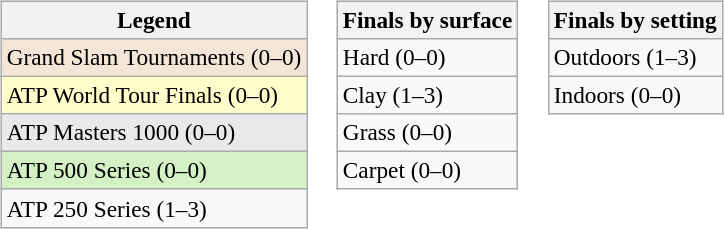<table>
<tr valign=top>
<td><br><table class=wikitable style=font-size:97%>
<tr>
<th>Legend</th>
</tr>
<tr style="background:#f3e6d7;">
<td>Grand Slam Tournaments (0–0)</td>
</tr>
<tr style="background:#ffc;">
<td>ATP World Tour Finals (0–0)</td>
</tr>
<tr style="background:#e9e9e9;">
<td>ATP Masters 1000 (0–0)</td>
</tr>
<tr style="background:#d4f1c5;">
<td>ATP 500 Series (0–0)</td>
</tr>
<tr>
<td>ATP 250 Series (1–3)</td>
</tr>
</table>
</td>
<td><br><table class=wikitable style=font-size:97%>
<tr>
<th>Finals by surface</th>
</tr>
<tr>
<td>Hard (0–0)</td>
</tr>
<tr>
<td>Clay (1–3)</td>
</tr>
<tr>
<td>Grass (0–0)</td>
</tr>
<tr>
<td>Carpet (0–0)</td>
</tr>
</table>
</td>
<td><br><table class=wikitable style=font-size:97%>
<tr>
<th>Finals by setting</th>
</tr>
<tr>
<td>Outdoors (1–3)</td>
</tr>
<tr>
<td>Indoors (0–0)</td>
</tr>
</table>
</td>
</tr>
</table>
